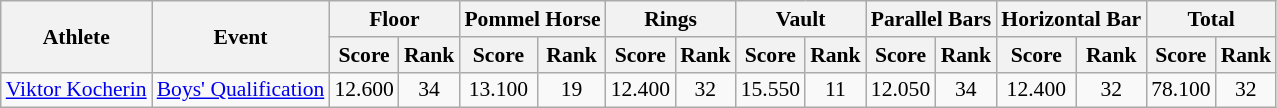<table class="wikitable" border="1" style="font-size:90%">
<tr>
<th rowspan=2>Athlete</th>
<th rowspan=2>Event</th>
<th colspan=2>Floor</th>
<th colspan=2>Pommel Horse</th>
<th colspan=2>Rings</th>
<th colspan=2>Vault</th>
<th colspan=2>Parallel Bars</th>
<th colspan=2>Horizontal Bar</th>
<th colspan=2>Total</th>
</tr>
<tr>
<th>Score</th>
<th>Rank</th>
<th>Score</th>
<th>Rank</th>
<th>Score</th>
<th>Rank</th>
<th>Score</th>
<th>Rank</th>
<th>Score</th>
<th>Rank</th>
<th>Score</th>
<th>Rank</th>
<th>Score</th>
<th>Rank</th>
</tr>
<tr>
<td><a href='#'>Viktor Kocherin</a></td>
<td><a href='#'>Boys' Qualification</a></td>
<td align=center>12.600</td>
<td align=center>34</td>
<td align=center>13.100</td>
<td align=center>19</td>
<td align=center>12.400</td>
<td align=center>32</td>
<td align=center>15.550</td>
<td align=center>11</td>
<td align=center>12.050</td>
<td align=center>34</td>
<td align=center>12.400</td>
<td align=center>32</td>
<td align=center>78.100</td>
<td align=center>32</td>
</tr>
</table>
